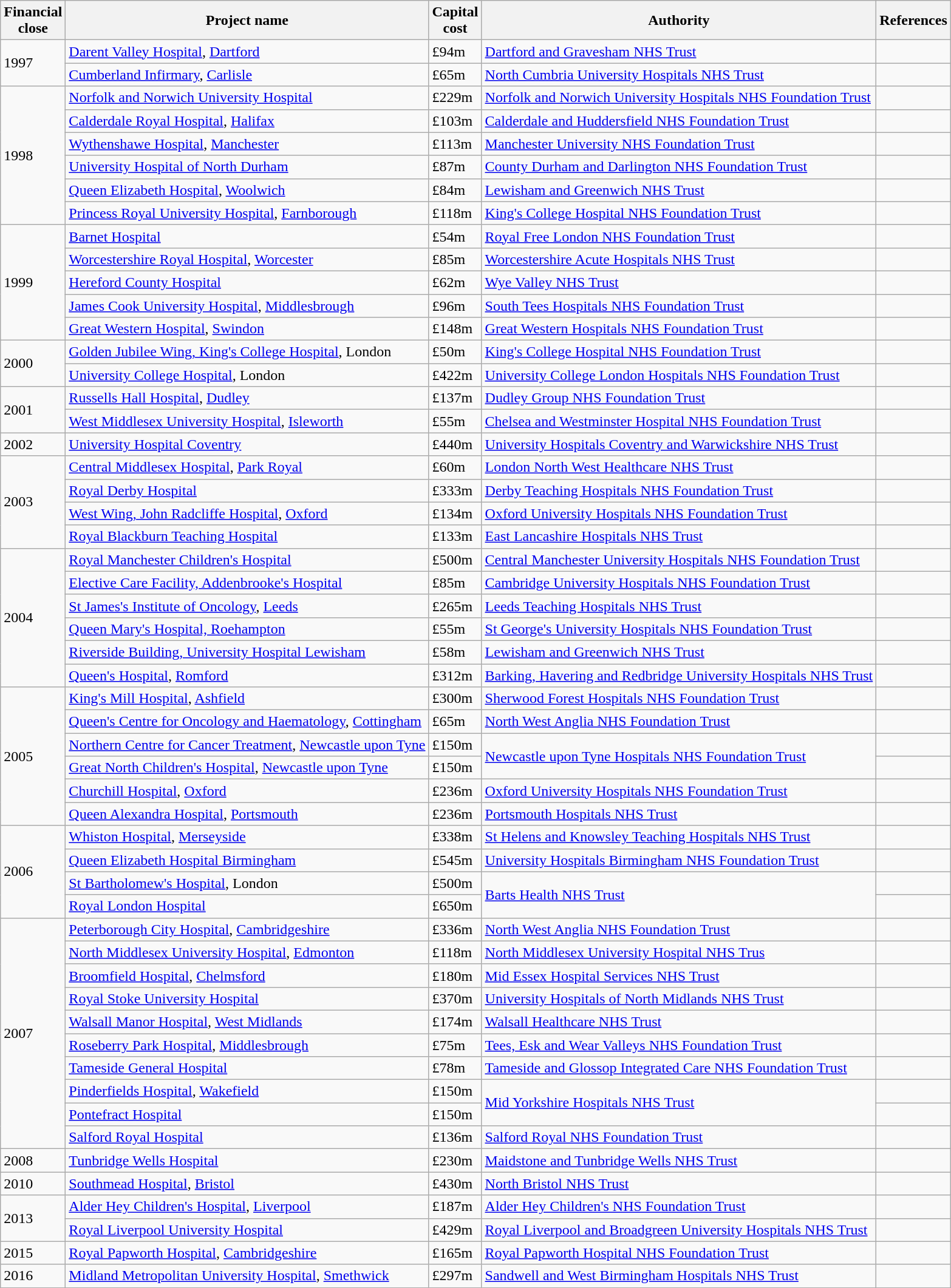<table class="wikitable">
<tr>
<th>Financial<br>close</th>
<th>Project name</th>
<th>Capital<br>cost</th>
<th>Authority</th>
<th>References</th>
</tr>
<tr>
<td rowspan="2">1997</td>
<td><a href='#'>Darent Valley Hospital</a>, <a href='#'>Dartford</a></td>
<td>£94m</td>
<td><a href='#'>Dartford and Gravesham NHS Trust</a></td>
<td></td>
</tr>
<tr>
<td><a href='#'>Cumberland Infirmary</a>, <a href='#'>Carlisle</a></td>
<td>£65m</td>
<td><a href='#'>North Cumbria University Hospitals NHS Trust</a></td>
<td></td>
</tr>
<tr>
<td rowspan="6">1998</td>
<td><a href='#'>Norfolk and Norwich University Hospital</a></td>
<td>£229m</td>
<td><a href='#'>Norfolk and Norwich University Hospitals NHS Foundation Trust</a></td>
<td></td>
</tr>
<tr>
<td><a href='#'>Calderdale Royal Hospital</a>, <a href='#'>Halifax</a></td>
<td>£103m</td>
<td><a href='#'>Calderdale and Huddersfield NHS Foundation Trust</a></td>
<td></td>
</tr>
<tr>
<td><a href='#'>Wythenshawe Hospital</a>, <a href='#'>Manchester</a></td>
<td>£113m</td>
<td><a href='#'>Manchester University NHS Foundation Trust</a></td>
<td></td>
</tr>
<tr>
<td><a href='#'>University Hospital of North Durham</a></td>
<td>£87m</td>
<td><a href='#'>County Durham and Darlington NHS Foundation Trust</a></td>
<td></td>
</tr>
<tr>
<td><a href='#'>Queen Elizabeth Hospital</a>, <a href='#'>Woolwich</a></td>
<td>£84m</td>
<td><a href='#'>Lewisham and Greenwich NHS Trust</a></td>
<td></td>
</tr>
<tr>
<td><a href='#'>Princess Royal University Hospital</a>, <a href='#'>Farnborough</a></td>
<td>£118m</td>
<td><a href='#'>King's College Hospital NHS Foundation Trust</a></td>
<td></td>
</tr>
<tr>
<td rowspan="5">1999</td>
<td><a href='#'>Barnet Hospital</a></td>
<td>£54m</td>
<td><a href='#'>Royal Free London NHS Foundation Trust</a></td>
<td></td>
</tr>
<tr>
<td><a href='#'>Worcestershire Royal Hospital</a>, <a href='#'>Worcester</a></td>
<td>£85m</td>
<td><a href='#'>Worcestershire Acute Hospitals NHS Trust</a></td>
<td></td>
</tr>
<tr>
<td><a href='#'>Hereford County Hospital</a></td>
<td>£62m</td>
<td><a href='#'>Wye Valley NHS Trust</a></td>
<td></td>
</tr>
<tr>
<td><a href='#'>James Cook University Hospital</a>, <a href='#'>Middlesbrough</a></td>
<td>£96m</td>
<td><a href='#'>South Tees Hospitals NHS Foundation Trust</a></td>
<td></td>
</tr>
<tr>
<td><a href='#'>Great Western Hospital</a>, <a href='#'>Swindon</a></td>
<td>£148m</td>
<td><a href='#'>Great Western Hospitals NHS Foundation Trust</a></td>
<td></td>
</tr>
<tr>
<td rowspan="2">2000</td>
<td><a href='#'>Golden Jubilee Wing, King's College Hospital</a>, London</td>
<td>£50m</td>
<td><a href='#'>King's College Hospital NHS Foundation Trust</a></td>
<td></td>
</tr>
<tr>
<td><a href='#'>University College Hospital</a>, London</td>
<td>£422m</td>
<td><a href='#'>University College London Hospitals NHS Foundation Trust</a></td>
<td></td>
</tr>
<tr>
<td rowspan="2">2001</td>
<td><a href='#'>Russells Hall Hospital</a>, <a href='#'>Dudley</a></td>
<td>£137m</td>
<td><a href='#'>Dudley Group NHS Foundation Trust</a></td>
<td></td>
</tr>
<tr>
<td><a href='#'>West Middlesex University Hospital</a>, <a href='#'>Isleworth</a></td>
<td>£55m</td>
<td><a href='#'>Chelsea and Westminster Hospital NHS Foundation Trust</a></td>
<td></td>
</tr>
<tr>
<td>2002</td>
<td><a href='#'>University Hospital Coventry</a></td>
<td>£440m</td>
<td><a href='#'>University Hospitals Coventry and Warwickshire NHS Trust</a></td>
<td></td>
</tr>
<tr>
<td rowspan="4">2003</td>
<td><a href='#'>Central Middlesex Hospital</a>, <a href='#'>Park Royal</a></td>
<td>£60m</td>
<td><a href='#'>London North West Healthcare NHS Trust</a></td>
<td></td>
</tr>
<tr>
<td><a href='#'>Royal Derby Hospital</a></td>
<td>£333m</td>
<td><a href='#'>Derby Teaching Hospitals NHS Foundation Trust</a></td>
<td></td>
</tr>
<tr>
<td><a href='#'>West Wing, John Radcliffe Hospital</a>, <a href='#'>Oxford</a></td>
<td>£134m</td>
<td><a href='#'>Oxford University Hospitals NHS Foundation Trust</a></td>
<td></td>
</tr>
<tr>
<td><a href='#'>Royal Blackburn Teaching Hospital</a></td>
<td>£133m</td>
<td><a href='#'>East Lancashire Hospitals NHS Trust</a></td>
<td></td>
</tr>
<tr>
<td rowspan="6">2004</td>
<td><a href='#'>Royal Manchester Children's Hospital</a></td>
<td>£500m</td>
<td><a href='#'>Central Manchester University Hospitals NHS Foundation Trust</a></td>
<td></td>
</tr>
<tr>
<td><a href='#'>Elective Care Facility, Addenbrooke's Hospital</a></td>
<td>£85m</td>
<td><a href='#'>Cambridge University Hospitals NHS Foundation Trust</a></td>
<td></td>
</tr>
<tr>
<td><a href='#'>St James's Institute of Oncology</a>, <a href='#'>Leeds</a></td>
<td>£265m</td>
<td><a href='#'>Leeds Teaching Hospitals NHS Trust</a></td>
<td></td>
</tr>
<tr>
<td><a href='#'>Queen Mary's Hospital, Roehampton</a></td>
<td>£55m</td>
<td><a href='#'>St George's University Hospitals NHS Foundation Trust</a></td>
<td></td>
</tr>
<tr>
<td><a href='#'>Riverside Building, University Hospital Lewisham</a></td>
<td>£58m</td>
<td><a href='#'>Lewisham and Greenwich NHS Trust</a></td>
<td></td>
</tr>
<tr>
<td><a href='#'>Queen's Hospital</a>, <a href='#'>Romford</a></td>
<td>£312m</td>
<td><a href='#'>Barking, Havering and Redbridge University Hospitals NHS Trust</a></td>
<td></td>
</tr>
<tr>
<td rowspan="6">2005</td>
<td><a href='#'>King's Mill Hospital</a>, <a href='#'>Ashfield</a></td>
<td>£300m</td>
<td><a href='#'>Sherwood Forest Hospitals NHS Foundation Trust</a></td>
<td></td>
</tr>
<tr>
<td><a href='#'>Queen's Centre for Oncology and Haematology</a>, <a href='#'>Cottingham</a></td>
<td>£65m</td>
<td><a href='#'>North West Anglia NHS Foundation Trust</a></td>
<td></td>
</tr>
<tr>
<td><a href='#'>Northern Centre for Cancer Treatment</a>, <a href='#'>Newcastle upon Tyne</a></td>
<td>£150m</td>
<td rowspan="2"><a href='#'>Newcastle upon Tyne Hospitals NHS Foundation Trust</a></td>
<td></td>
</tr>
<tr>
<td><a href='#'>Great North Children's Hospital</a>, <a href='#'>Newcastle upon Tyne</a></td>
<td>£150m</td>
<td></td>
</tr>
<tr>
<td><a href='#'>Churchill Hospital</a>, <a href='#'>Oxford</a></td>
<td>£236m</td>
<td><a href='#'>Oxford University Hospitals NHS Foundation Trust</a></td>
<td></td>
</tr>
<tr>
<td><a href='#'>Queen Alexandra Hospital</a>, <a href='#'>Portsmouth</a></td>
<td>£236m</td>
<td><a href='#'>Portsmouth Hospitals NHS Trust</a></td>
<td></td>
</tr>
<tr>
<td rowspan="4">2006</td>
<td><a href='#'>Whiston Hospital</a>, <a href='#'>Merseyside</a></td>
<td>£338m</td>
<td><a href='#'>St Helens and Knowsley Teaching Hospitals NHS Trust</a></td>
<td></td>
</tr>
<tr>
<td><a href='#'>Queen Elizabeth Hospital Birmingham</a></td>
<td>£545m</td>
<td><a href='#'>University Hospitals Birmingham NHS Foundation Trust</a></td>
<td></td>
</tr>
<tr>
<td><a href='#'>St Bartholomew's Hospital</a>, London</td>
<td>£500m</td>
<td rowspan="2"><a href='#'>Barts Health NHS Trust</a></td>
<td></td>
</tr>
<tr>
<td><a href='#'>Royal London Hospital</a></td>
<td>£650m</td>
<td></td>
</tr>
<tr>
<td rowspan="10">2007</td>
<td><a href='#'>Peterborough City Hospital</a>, <a href='#'>Cambridgeshire</a></td>
<td>£336m</td>
<td><a href='#'>North West Anglia NHS Foundation Trust</a></td>
<td></td>
</tr>
<tr>
<td><a href='#'>North Middlesex University Hospital</a>, <a href='#'>Edmonton</a></td>
<td>£118m</td>
<td><a href='#'>North Middlesex University Hospital NHS Trus</a></td>
<td></td>
</tr>
<tr>
<td><a href='#'>Broomfield Hospital</a>, <a href='#'>Chelmsford</a></td>
<td>£180m</td>
<td><a href='#'>Mid Essex Hospital Services NHS Trust</a></td>
<td></td>
</tr>
<tr>
<td><a href='#'>Royal Stoke University Hospital</a></td>
<td>£370m</td>
<td><a href='#'>University Hospitals of North Midlands NHS Trust</a></td>
<td></td>
</tr>
<tr>
<td><a href='#'>Walsall Manor Hospital</a>, <a href='#'>West Midlands</a></td>
<td>£174m</td>
<td><a href='#'>Walsall Healthcare NHS Trust</a></td>
<td></td>
</tr>
<tr>
<td><a href='#'>Roseberry Park Hospital</a>, <a href='#'>Middlesbrough</a></td>
<td>£75m</td>
<td><a href='#'>Tees, Esk and Wear Valleys NHS Foundation Trust</a></td>
<td></td>
</tr>
<tr>
<td><a href='#'>Tameside General Hospital</a></td>
<td>£78m</td>
<td><a href='#'>Tameside and Glossop Integrated Care NHS Foundation Trust</a></td>
<td></td>
</tr>
<tr>
<td><a href='#'>Pinderfields Hospital</a>, <a href='#'>Wakefield</a></td>
<td>£150m</td>
<td rowspan="2"><a href='#'>Mid Yorkshire Hospitals NHS Trust</a></td>
<td></td>
</tr>
<tr>
<td><a href='#'>Pontefract Hospital</a></td>
<td>£150m</td>
<td></td>
</tr>
<tr>
<td><a href='#'>Salford Royal Hospital</a></td>
<td>£136m</td>
<td><a href='#'>Salford Royal NHS Foundation Trust</a></td>
<td></td>
</tr>
<tr>
<td>2008</td>
<td><a href='#'>Tunbridge Wells Hospital</a></td>
<td>£230m</td>
<td><a href='#'>Maidstone and Tunbridge Wells NHS Trust</a></td>
<td></td>
</tr>
<tr>
<td>2010</td>
<td><a href='#'>Southmead Hospital</a>, <a href='#'>Bristol</a></td>
<td>£430m</td>
<td><a href='#'>North Bristol NHS Trust</a></td>
<td></td>
</tr>
<tr>
<td rowspan="2">2013</td>
<td><a href='#'>Alder Hey Children's Hospital</a>, <a href='#'>Liverpool</a></td>
<td>£187m</td>
<td><a href='#'>Alder Hey Children's NHS Foundation Trust</a></td>
<td></td>
</tr>
<tr>
<td><a href='#'>Royal Liverpool University Hospital</a></td>
<td>£429m</td>
<td><a href='#'>Royal Liverpool and Broadgreen University Hospitals NHS Trust</a></td>
<td></td>
</tr>
<tr>
<td>2015</td>
<td><a href='#'>Royal Papworth Hospital</a>, <a href='#'>Cambridgeshire</a></td>
<td>£165m</td>
<td><a href='#'>Royal Papworth Hospital NHS Foundation Trust</a></td>
<td></td>
</tr>
<tr>
<td>2016</td>
<td><a href='#'>Midland Metropolitan University Hospital</a>, <a href='#'>Smethwick</a></td>
<td>£297m</td>
<td><a href='#'>Sandwell and West Birmingham Hospitals NHS Trust</a></td>
<td></td>
</tr>
</table>
